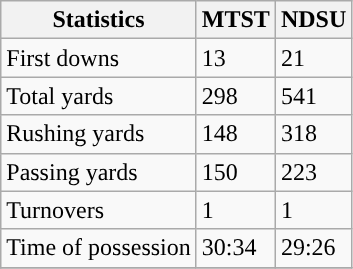<table class="wikitable">
<tr>
<th>Statistics</th>
<th>MTST</th>
<th>NDSU</th>
</tr>
<tr>
<td>First downs</td>
<td>13</td>
<td>21</td>
</tr>
<tr>
<td>Total yards</td>
<td>298</td>
<td>541</td>
</tr>
<tr>
<td>Rushing yards</td>
<td>148</td>
<td>318</td>
</tr>
<tr>
<td>Passing yards</td>
<td>150</td>
<td>223</td>
</tr>
<tr>
<td>Turnovers</td>
<td>1</td>
<td>1</td>
</tr>
<tr>
<td>Time of possession</td>
<td>30:34</td>
<td>29:26</td>
</tr>
<tr>
</tr>
</table>
